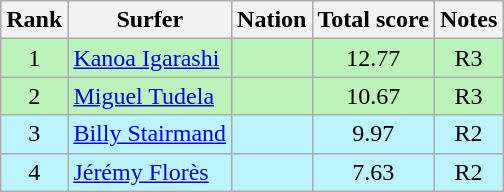<table class="wikitable sortable" style="text-align:center">
<tr>
<th>Rank</th>
<th>Surfer</th>
<th>Nation</th>
<th>Total score</th>
<th>Notes</th>
</tr>
<tr bgcolor=bbf3bb>
<td>1</td>
<td align=left><a href='#'>Kanoa Igarashi</a></td>
<td align=left></td>
<td>12.77</td>
<td>R3</td>
</tr>
<tr bgcolor=bbf3bb>
<td>2</td>
<td align=left><a href='#'>Miguel Tudela</a></td>
<td align=left></td>
<td>10.67</td>
<td>R3</td>
</tr>
<tr bgcolor=bbf3ff>
<td>3</td>
<td align=left><a href='#'>Billy Stairmand</a></td>
<td align=left></td>
<td>9.97</td>
<td>R2</td>
</tr>
<tr bgcolor=bbf3ff>
<td>4</td>
<td align=left><a href='#'>Jérémy Florès</a></td>
<td align=left></td>
<td>7.63</td>
<td>R2</td>
</tr>
</table>
